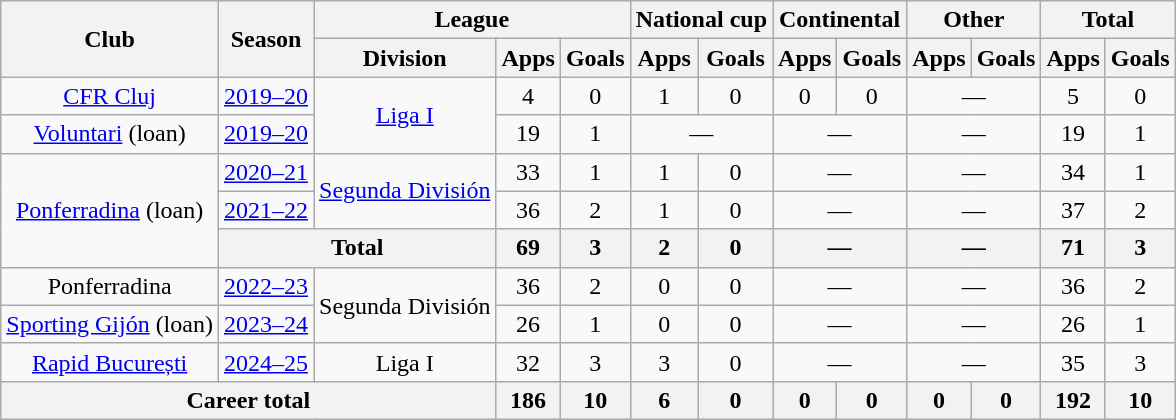<table class="wikitable" style="text-align:center">
<tr>
<th rowspan="2">Club</th>
<th rowspan="2">Season</th>
<th colspan="3">League</th>
<th colspan="2">National cup</th>
<th colspan="2">Continental</th>
<th colspan="2">Other</th>
<th colspan="2">Total</th>
</tr>
<tr>
<th>Division</th>
<th>Apps</th>
<th>Goals</th>
<th>Apps</th>
<th>Goals</th>
<th>Apps</th>
<th>Goals</th>
<th>Apps</th>
<th>Goals</th>
<th>Apps</th>
<th>Goals</th>
</tr>
<tr>
<td><a href='#'>CFR Cluj</a></td>
<td><a href='#'>2019–20</a></td>
<td rowspan="2"><a href='#'>Liga I</a></td>
<td>4</td>
<td>0</td>
<td>1</td>
<td>0</td>
<td>0</td>
<td>0</td>
<td colspan="2">—</td>
<td>5</td>
<td>0</td>
</tr>
<tr>
<td><a href='#'>Voluntari</a> (loan)</td>
<td><a href='#'>2019–20</a></td>
<td>19</td>
<td>1</td>
<td colspan="2">—</td>
<td colspan="2">—</td>
<td colspan="2">—</td>
<td>19</td>
<td>1</td>
</tr>
<tr>
<td rowspan="3"><a href='#'>Ponferradina</a> (loan)</td>
<td><a href='#'>2020–21</a></td>
<td rowspan="2"><a href='#'>Segunda División</a></td>
<td>33</td>
<td>1</td>
<td>1</td>
<td>0</td>
<td colspan="2">—</td>
<td colspan="2">—</td>
<td>34</td>
<td>1</td>
</tr>
<tr>
<td><a href='#'>2021–22</a></td>
<td>36</td>
<td>2</td>
<td>1</td>
<td>0</td>
<td colspan="2">—</td>
<td colspan="2">—</td>
<td>37</td>
<td>2</td>
</tr>
<tr>
<th colspan="2">Total</th>
<th>69</th>
<th>3</th>
<th>2</th>
<th>0</th>
<th colspan="2">—</th>
<th colspan="2">—</th>
<th>71</th>
<th>3</th>
</tr>
<tr>
<td>Ponferradina</td>
<td><a href='#'>2022–23</a></td>
<td rowspan="2">Segunda División</td>
<td>36</td>
<td>2</td>
<td>0</td>
<td>0</td>
<td colspan="2">—</td>
<td colspan="2">—</td>
<td>36</td>
<td>2</td>
</tr>
<tr>
<td><a href='#'>Sporting Gijón</a> (loan)</td>
<td><a href='#'>2023–24</a></td>
<td>26</td>
<td>1</td>
<td>0</td>
<td>0</td>
<td colspan="2">—</td>
<td colspan="2">—</td>
<td>26</td>
<td>1</td>
</tr>
<tr>
<td><a href='#'>Rapid București</a></td>
<td><a href='#'>2024–25</a></td>
<td>Liga I</td>
<td>32</td>
<td>3</td>
<td>3</td>
<td>0</td>
<td colspan="2">—</td>
<td colspan="2">—</td>
<td>35</td>
<td>3</td>
</tr>
<tr>
<th colspan="3">Career total</th>
<th>186</th>
<th>10</th>
<th>6</th>
<th>0</th>
<th>0</th>
<th>0</th>
<th>0</th>
<th>0</th>
<th>192</th>
<th>10</th>
</tr>
</table>
